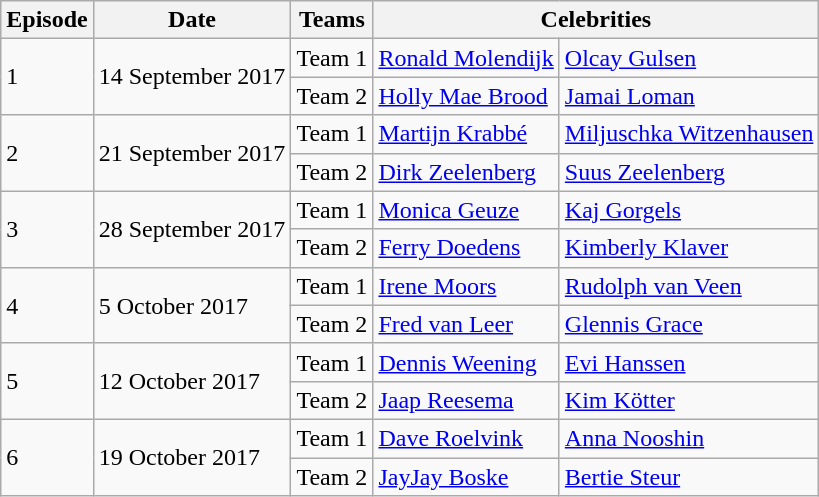<table class="wikitable">
<tr>
<th>Episode</th>
<th>Date</th>
<th>Teams</th>
<th colspan="2">Celebrities</th>
</tr>
<tr>
<td rowspan="2">1</td>
<td rowspan="2">14 September 2017</td>
<td>Team 1</td>
<td><a href='#'>Ronald Molendijk</a></td>
<td><a href='#'>Olcay Gulsen</a></td>
</tr>
<tr>
<td>Team 2</td>
<td><a href='#'>Holly Mae Brood</a></td>
<td><a href='#'>Jamai Loman</a></td>
</tr>
<tr>
<td rowspan="2">2</td>
<td rowspan="2">21 September 2017</td>
<td>Team 1</td>
<td><a href='#'>Martijn Krabbé</a></td>
<td><a href='#'>Miljuschka Witzenhausen</a></td>
</tr>
<tr>
<td>Team 2</td>
<td><a href='#'>Dirk Zeelenberg</a></td>
<td><a href='#'>Suus Zeelenberg</a></td>
</tr>
<tr>
<td rowspan="2">3</td>
<td rowspan="2">28 September 2017</td>
<td>Team 1</td>
<td><a href='#'>Monica Geuze</a></td>
<td><a href='#'>Kaj Gorgels</a></td>
</tr>
<tr>
<td>Team 2</td>
<td><a href='#'>Ferry Doedens</a></td>
<td><a href='#'>Kimberly Klaver</a></td>
</tr>
<tr>
<td rowspan="2">4</td>
<td rowspan="2">5 October 2017</td>
<td>Team 1</td>
<td><a href='#'>Irene Moors</a></td>
<td><a href='#'>Rudolph van Veen</a></td>
</tr>
<tr>
<td>Team 2</td>
<td><a href='#'>Fred van Leer</a></td>
<td><a href='#'>Glennis Grace</a></td>
</tr>
<tr>
<td rowspan="2">5</td>
<td rowspan="2">12 October 2017</td>
<td>Team 1</td>
<td><a href='#'>Dennis Weening</a></td>
<td><a href='#'>Evi Hanssen</a></td>
</tr>
<tr>
<td>Team 2</td>
<td><a href='#'>Jaap Reesema</a></td>
<td><a href='#'>Kim Kötter</a></td>
</tr>
<tr>
<td rowspan="2">6</td>
<td rowspan="2">19 October 2017</td>
<td>Team 1</td>
<td><a href='#'>Dave Roelvink</a></td>
<td><a href='#'>Anna Nooshin</a></td>
</tr>
<tr>
<td>Team 2</td>
<td><a href='#'>JayJay Boske</a></td>
<td><a href='#'>Bertie Steur</a></td>
</tr>
</table>
